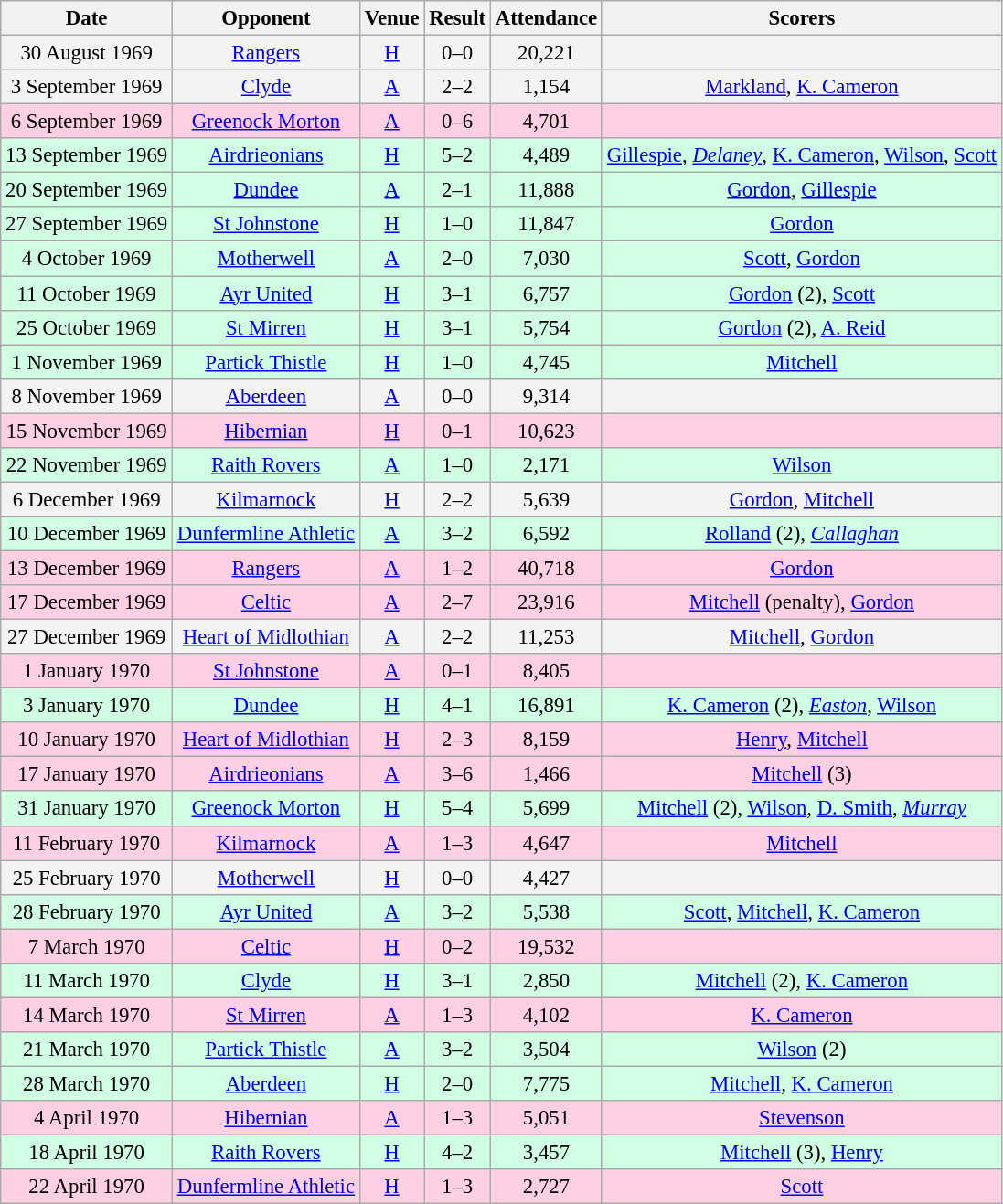<table class="wikitable sortable" style="font-size:95%; text-align:center">
<tr>
<th>Date</th>
<th>Opponent</th>
<th>Venue</th>
<th>Result</th>
<th>Attendance</th>
<th>Scorers</th>
</tr>
<tr bgcolor = "#f3f3f3">
<td>30 August 1969</td>
<td><a href='#'>Rangers</a></td>
<td><a href='#'>H</a></td>
<td>0–0</td>
<td>20,221</td>
<td></td>
</tr>
<tr bgcolor = "#f3f3f3">
<td>3 September 1969</td>
<td><a href='#'>Clyde</a></td>
<td><a href='#'>A</a></td>
<td>2–2</td>
<td>1,154</td>
<td><a href='#'>Markland</a>, <a href='#'>K. Cameron</a></td>
</tr>
<tr bgcolor = "#ffd0e3">
<td>6 September 1969</td>
<td><a href='#'>Greenock Morton</a></td>
<td><a href='#'>A</a></td>
<td>0–6</td>
<td>4,701</td>
<td></td>
</tr>
<tr bgcolor = "#d0ffe3">
<td>13 September 1969</td>
<td><a href='#'>Airdrieonians</a></td>
<td><a href='#'>H</a></td>
<td>5–2</td>
<td>4,489</td>
<td><a href='#'>Gillespie</a>, <em><a href='#'>Delaney</a></em>, <a href='#'>K. Cameron</a>, <a href='#'>Wilson</a>, <a href='#'>Scott</a></td>
</tr>
<tr bgcolor = "#d0ffe3">
<td>20 September 1969</td>
<td><a href='#'>Dundee</a></td>
<td><a href='#'>A</a></td>
<td>2–1</td>
<td>11,888</td>
<td><a href='#'>Gordon</a>, <a href='#'>Gillespie</a></td>
</tr>
<tr bgcolor = "#d0ffe3">
<td>27 September 1969</td>
<td><a href='#'>St Johnstone</a></td>
<td><a href='#'>H</a></td>
<td>1–0</td>
<td>11,847</td>
<td><a href='#'>Gordon</a></td>
</tr>
<tr bgcolor = "#d0ffe3">
<td>4 October 1969</td>
<td><a href='#'>Motherwell</a></td>
<td><a href='#'>A</a></td>
<td>2–0</td>
<td>7,030</td>
<td><a href='#'>Scott</a>, <a href='#'>Gordon</a></td>
</tr>
<tr bgcolor = "#d0ffe3">
<td>11 October 1969</td>
<td><a href='#'>Ayr United</a></td>
<td><a href='#'>H</a></td>
<td>3–1</td>
<td>6,757</td>
<td><a href='#'>Gordon</a> (2), <a href='#'>Scott</a></td>
</tr>
<tr bgcolor = "#d0ffe3">
<td>25 October 1969</td>
<td><a href='#'>St Mirren</a></td>
<td><a href='#'>H</a></td>
<td>3–1</td>
<td>5,754</td>
<td><a href='#'>Gordon</a> (2), <a href='#'>A. Reid</a></td>
</tr>
<tr bgcolor = "#d0ffe3">
<td>1 November 1969</td>
<td><a href='#'>Partick Thistle</a></td>
<td><a href='#'>H</a></td>
<td>1–0</td>
<td>4,745</td>
<td><a href='#'>Mitchell</a></td>
</tr>
<tr bgcolor = "#f3f3f3">
<td>8 November 1969</td>
<td><a href='#'>Aberdeen</a></td>
<td><a href='#'>A</a></td>
<td>0–0</td>
<td>9,314</td>
<td></td>
</tr>
<tr bgcolor = "#ffd0e3">
<td>15 November 1969</td>
<td><a href='#'>Hibernian</a></td>
<td><a href='#'>H</a></td>
<td>0–1</td>
<td>10,623</td>
<td></td>
</tr>
<tr bgcolor = "#d0ffe3">
<td>22 November 1969</td>
<td><a href='#'>Raith Rovers</a></td>
<td><a href='#'>A</a></td>
<td>1–0</td>
<td>2,171</td>
<td><a href='#'>Wilson</a></td>
</tr>
<tr bgcolor = "#f3f3f3">
<td>6 December 1969</td>
<td><a href='#'>Kilmarnock</a></td>
<td><a href='#'>H</a></td>
<td>2–2</td>
<td>5,639</td>
<td><a href='#'>Gordon</a>, <a href='#'>Mitchell</a></td>
</tr>
<tr bgcolor = "#d0ffe3">
<td>10 December 1969</td>
<td><a href='#'>Dunfermline Athletic</a></td>
<td><a href='#'>A</a></td>
<td>3–2</td>
<td>6,592</td>
<td><a href='#'>Rolland</a> (2), <em><a href='#'>Callaghan</a></em></td>
</tr>
<tr bgcolor = "#ffd0e3">
<td>13 December 1969</td>
<td><a href='#'>Rangers</a></td>
<td><a href='#'>A</a></td>
<td>1–2</td>
<td>40,718</td>
<td><a href='#'>Gordon</a></td>
</tr>
<tr bgcolor = "#ffd0e3">
<td>17 December 1969</td>
<td><a href='#'>Celtic</a></td>
<td><a href='#'>A</a></td>
<td>2–7</td>
<td>23,916</td>
<td><a href='#'>Mitchell</a> (penalty), <a href='#'>Gordon</a></td>
</tr>
<tr bgcolor = "#f3f3f3">
<td>27 December 1969</td>
<td><a href='#'>Heart of Midlothian</a></td>
<td><a href='#'>A</a></td>
<td>2–2</td>
<td>11,253</td>
<td><a href='#'>Mitchell</a>, <a href='#'>Gordon</a></td>
</tr>
<tr bgcolor = "#ffd0e3">
<td>1 January 1970</td>
<td><a href='#'>St Johnstone</a></td>
<td><a href='#'>A</a></td>
<td>0–1</td>
<td>8,405</td>
<td></td>
</tr>
<tr bgcolor = "#d0ffe3">
<td>3 January 1970</td>
<td><a href='#'>Dundee</a></td>
<td><a href='#'>H</a></td>
<td>4–1</td>
<td>16,891</td>
<td><a href='#'>K. Cameron</a> (2), <em><a href='#'>Easton</a></em>, <a href='#'>Wilson</a></td>
</tr>
<tr bgcolor = "#ffd0e3">
<td>10 January 1970</td>
<td><a href='#'>Heart of Midlothian</a></td>
<td><a href='#'>H</a></td>
<td>2–3</td>
<td>8,159</td>
<td><a href='#'>Henry</a>, <a href='#'>Mitchell</a></td>
</tr>
<tr bgcolor = "#ffd0e3">
<td>17 January 1970</td>
<td><a href='#'>Airdrieonians</a></td>
<td><a href='#'>A</a></td>
<td>3–6</td>
<td>1,466</td>
<td><a href='#'>Mitchell</a> (3)</td>
</tr>
<tr bgcolor = "#d0ffe3">
<td>31 January 1970</td>
<td><a href='#'>Greenock Morton</a></td>
<td><a href='#'>H</a></td>
<td>5–4</td>
<td>5,699</td>
<td><a href='#'>Mitchell</a> (2), <a href='#'>Wilson</a>, <a href='#'>D. Smith</a>, <em><a href='#'>Murray</a></em></td>
</tr>
<tr bgcolor = "#ffd0e3">
<td>11 February 1970</td>
<td><a href='#'>Kilmarnock</a></td>
<td><a href='#'>A</a></td>
<td>1–3</td>
<td>4,647</td>
<td><a href='#'>Mitchell</a></td>
</tr>
<tr bgcolor = "#f3f3f3">
<td>25 February 1970</td>
<td><a href='#'>Motherwell</a></td>
<td><a href='#'>H</a></td>
<td>0–0</td>
<td>4,427</td>
<td></td>
</tr>
<tr bgcolor = "#d0ffe3">
<td>28 February 1970</td>
<td><a href='#'>Ayr United</a></td>
<td><a href='#'>A</a></td>
<td>3–2</td>
<td>5,538</td>
<td><a href='#'>Scott</a>, <a href='#'>Mitchell</a>, <a href='#'>K. Cameron</a></td>
</tr>
<tr bgcolor = "#ffd0e3">
<td>7 March 1970</td>
<td><a href='#'>Celtic</a></td>
<td><a href='#'>H</a></td>
<td>0–2</td>
<td>19,532</td>
<td></td>
</tr>
<tr bgcolor = "#d0ffe3">
<td>11 March 1970</td>
<td><a href='#'>Clyde</a></td>
<td><a href='#'>H</a></td>
<td>3–1</td>
<td>2,850</td>
<td><a href='#'>Mitchell</a> (2), <a href='#'>K. Cameron</a></td>
</tr>
<tr bgcolor = "#ffd0e3">
<td>14 March 1970</td>
<td><a href='#'>St Mirren</a></td>
<td><a href='#'>A</a></td>
<td>1–3</td>
<td>4,102</td>
<td><a href='#'>K. Cameron</a></td>
</tr>
<tr bgcolor = "#d0ffe3">
<td>21 March 1970</td>
<td><a href='#'>Partick Thistle</a></td>
<td><a href='#'>A</a></td>
<td>3–2</td>
<td>3,504</td>
<td><a href='#'>Wilson</a> (2)</td>
</tr>
<tr bgcolor = "#d0ffe3">
<td>28 March 1970</td>
<td><a href='#'>Aberdeen</a></td>
<td><a href='#'>H</a></td>
<td>2–0</td>
<td>7,775</td>
<td><a href='#'>Mitchell</a>, <a href='#'>K. Cameron</a></td>
</tr>
<tr bgcolor = "#ffd0e3">
<td>4 April 1970</td>
<td><a href='#'>Hibernian</a></td>
<td><a href='#'>A</a></td>
<td>1–3</td>
<td>5,051</td>
<td><a href='#'>Stevenson</a></td>
</tr>
<tr bgcolor = "#d0ffe3">
<td>18 April 1970</td>
<td><a href='#'>Raith Rovers</a></td>
<td><a href='#'>H</a></td>
<td>4–2</td>
<td>3,457</td>
<td><a href='#'>Mitchell</a> (3), <a href='#'>Henry</a></td>
</tr>
<tr bgcolor = "#ffd0e3">
<td>22 April 1970</td>
<td><a href='#'>Dunfermline Athletic</a></td>
<td><a href='#'>H</a></td>
<td>1–3</td>
<td>2,727</td>
<td><a href='#'>Scott</a></td>
</tr>
</table>
